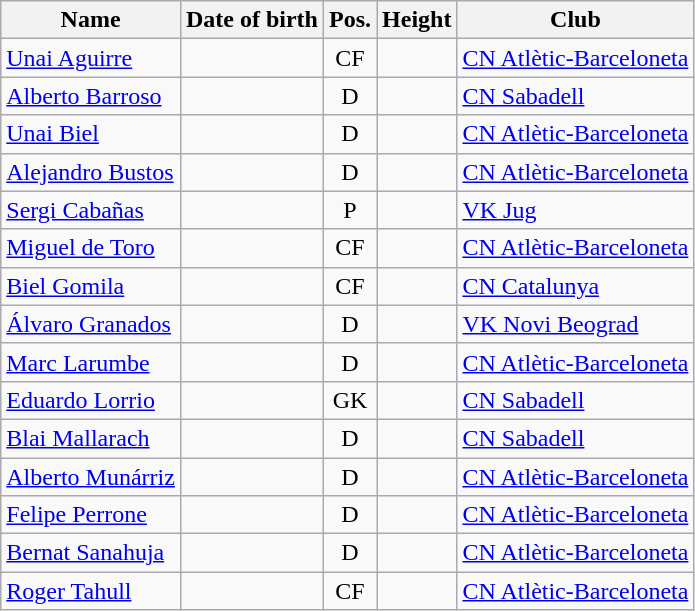<table class="wikitable sortable" text-align:center;">
<tr>
<th>Name</th>
<th>Date of birth</th>
<th>Pos.</th>
<th>Height</th>
<th>Club</th>
</tr>
<tr>
<td align=left><a href='#'>Unai Aguirre</a></td>
<td align=left></td>
<td align=center>CF</td>
<td></td>
<td align=left> <a href='#'>CN Atlètic-Barceloneta</a></td>
</tr>
<tr>
<td align=left><a href='#'>Alberto Barroso</a></td>
<td align=left></td>
<td align=center>D</td>
<td></td>
<td align=left> <a href='#'>CN Sabadell</a></td>
</tr>
<tr>
<td align=left><a href='#'>Unai Biel</a></td>
<td align=left></td>
<td align=center>D</td>
<td></td>
<td align=left> <a href='#'>CN Atlètic-Barceloneta</a></td>
</tr>
<tr>
<td align=left><a href='#'>Alejandro Bustos</a></td>
<td align=left></td>
<td align=center>D</td>
<td></td>
<td align=left> <a href='#'>CN Atlètic-Barceloneta</a></td>
</tr>
<tr>
<td align=left><a href='#'>Sergi Cabañas</a></td>
<td align=left></td>
<td align=center>P</td>
<td></td>
<td align=left> <a href='#'>VK Jug</a></td>
</tr>
<tr>
<td align=left><a href='#'>Miguel de Toro</a></td>
<td align=left></td>
<td align=center>CF</td>
<td></td>
<td align=left> <a href='#'>CN Atlètic-Barceloneta</a></td>
</tr>
<tr>
<td align=left><a href='#'>Biel Gomila</a></td>
<td align=left></td>
<td align=center>CF</td>
<td></td>
<td align=left> <a href='#'>CN Catalunya</a></td>
</tr>
<tr>
<td align=left><a href='#'>Álvaro Granados</a></td>
<td align=left></td>
<td align=center>D</td>
<td></td>
<td align=left> <a href='#'>VK Novi Beograd</a></td>
</tr>
<tr>
<td align=left><a href='#'>Marc Larumbe</a></td>
<td align=left></td>
<td align=center>D</td>
<td></td>
<td align=left> <a href='#'>CN Atlètic-Barceloneta</a></td>
</tr>
<tr>
<td align=left><a href='#'>Eduardo Lorrio</a></td>
<td align=left></td>
<td align=center>GK</td>
<td></td>
<td align=left> <a href='#'>CN Sabadell</a></td>
</tr>
<tr>
<td align=left><a href='#'>Blai Mallarach</a></td>
<td align=left></td>
<td align=center>D</td>
<td></td>
<td align=left> <a href='#'>CN Sabadell</a></td>
</tr>
<tr>
<td align=left><a href='#'>Alberto Munárriz</a></td>
<td align=left></td>
<td align=center>D</td>
<td></td>
<td align=left> <a href='#'>CN Atlètic-Barceloneta</a></td>
</tr>
<tr>
<td align=left><a href='#'>Felipe Perrone</a></td>
<td align=left></td>
<td align=center>D</td>
<td></td>
<td align=left> <a href='#'>CN Atlètic-Barceloneta</a></td>
</tr>
<tr>
<td align=left><a href='#'>Bernat Sanahuja</a></td>
<td align=left></td>
<td align=center>D</td>
<td></td>
<td align=left> <a href='#'>CN Atlètic-Barceloneta</a></td>
</tr>
<tr>
<td align=left><a href='#'>Roger Tahull</a></td>
<td align=left></td>
<td align=center>CF</td>
<td></td>
<td align=left> <a href='#'>CN Atlètic-Barceloneta</a></td>
</tr>
</table>
